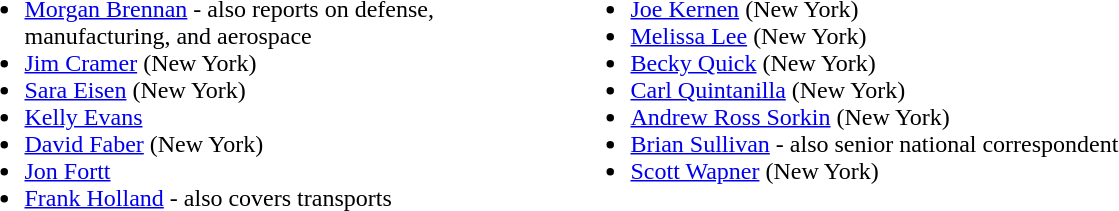<table>
<tr valign ="top">
<td width=400px><br><ul><li><a href='#'>Morgan Brennan</a> - also reports on defense, manufacturing, and aerospace</li><li><a href='#'>Jim Cramer</a> (New York)</li><li><a href='#'>Sara Eisen</a> (New York)</li><li><a href='#'>Kelly Evans</a></li><li><a href='#'>David Faber</a> (New York)</li><li><a href='#'>Jon Fortt</a></li><li><a href='#'>Frank Holland</a> - also covers transports</li></ul></td>
<td width=400px><br><ul><li><a href='#'>Joe Kernen</a> (New York)</li><li><a href='#'>Melissa Lee</a> (New York)</li><li><a href='#'>Becky Quick</a> (New York)</li><li><a href='#'>Carl Quintanilla</a> (New York)</li><li><a href='#'>Andrew Ross Sorkin</a> (New York)</li><li><a href='#'>Brian Sullivan</a> - also senior national correspondent</li><li><a href='#'>Scott Wapner</a> (New York)</li></ul></td>
</tr>
</table>
